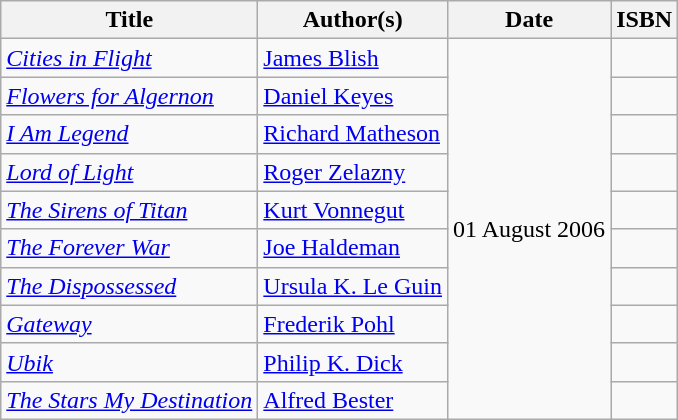<table class="wikitable">
<tr>
<th>Title</th>
<th>Author(s)</th>
<th>Date</th>
<th>ISBN</th>
</tr>
<tr>
<td><em><a href='#'>Cities in Flight</a></em></td>
<td><a href='#'>James Blish</a></td>
<td rowspan="10">01 August 2006</td>
<td></td>
</tr>
<tr>
<td><em><a href='#'>Flowers for Algernon</a></em></td>
<td><a href='#'>Daniel Keyes</a></td>
<td></td>
</tr>
<tr>
<td><em><a href='#'>I Am Legend</a></em></td>
<td><a href='#'>Richard Matheson</a></td>
<td></td>
</tr>
<tr>
<td><em><a href='#'>Lord of Light</a></em></td>
<td><a href='#'>Roger Zelazny</a></td>
<td></td>
</tr>
<tr>
<td><em><a href='#'>The Sirens of Titan</a></em></td>
<td><a href='#'>Kurt Vonnegut</a></td>
<td></td>
</tr>
<tr>
<td><em><a href='#'>The Forever War</a></em></td>
<td><a href='#'>Joe Haldeman</a></td>
<td></td>
</tr>
<tr>
<td><em><a href='#'>The Dispossessed</a></em></td>
<td><a href='#'>Ursula K. Le Guin</a></td>
<td></td>
</tr>
<tr>
<td><em><a href='#'>Gateway</a></em></td>
<td><a href='#'>Frederik Pohl</a></td>
<td></td>
</tr>
<tr>
<td><em><a href='#'>Ubik</a></em></td>
<td><a href='#'>Philip K. Dick</a></td>
<td></td>
</tr>
<tr>
<td><em><a href='#'>The Stars My Destination</a></em></td>
<td><a href='#'>Alfred Bester</a></td>
<td></td>
</tr>
</table>
